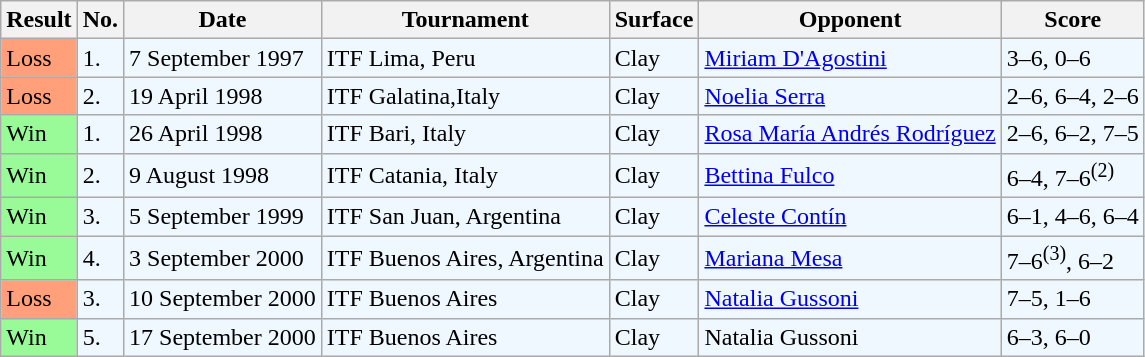<table class="sortable wikitable">
<tr>
<th>Result</th>
<th>No.</th>
<th>Date</th>
<th>Tournament</th>
<th>Surface</th>
<th>Opponent</th>
<th class="unsortable">Score</th>
</tr>
<tr style="background:#f0f8ff;">
<td style="background:#ffa07a;">Loss</td>
<td>1.</td>
<td>7 September 1997</td>
<td>ITF Lima, Peru</td>
<td>Clay</td>
<td> <a href='#'>Miriam D'Agostini</a></td>
<td>3–6, 0–6</td>
</tr>
<tr style="background:#f0f8ff;">
<td style="background:#ffa07a;">Loss</td>
<td>2.</td>
<td>19 April 1998</td>
<td>ITF Galatina,Italy</td>
<td>Clay</td>
<td> <a href='#'>Noelia Serra</a></td>
<td>2–6, 6–4, 2–6</td>
</tr>
<tr style="background:#f0f8ff;">
<td style="background:#98fb98;">Win</td>
<td>1.</td>
<td>26 April 1998</td>
<td>ITF Bari, Italy</td>
<td>Clay</td>
<td> <a href='#'>Rosa María Andrés Rodríguez</a></td>
<td>2–6, 6–2, 7–5</td>
</tr>
<tr style="background:#f0f8ff;">
<td style="background:#98fb98;">Win</td>
<td>2.</td>
<td>9 August 1998</td>
<td>ITF Catania, Italy</td>
<td>Clay</td>
<td> <a href='#'>Bettina Fulco</a></td>
<td>6–4, 7–6<sup>(2)</sup></td>
</tr>
<tr style="background:#f0f8ff;">
<td style="background:#98fb98;">Win</td>
<td>3.</td>
<td>5 September 1999</td>
<td>ITF San Juan, Argentina</td>
<td>Clay</td>
<td> <a href='#'>Celeste Contín</a></td>
<td>6–1, 4–6, 6–4</td>
</tr>
<tr style="background:#f0f8ff;">
<td style="background:#98fb98;">Win</td>
<td>4.</td>
<td>3 September 2000</td>
<td>ITF Buenos Aires, Argentina</td>
<td>Clay</td>
<td> <a href='#'>Mariana Mesa</a></td>
<td>7–6<sup>(3)</sup>, 6–2</td>
</tr>
<tr style="background:#f0f8ff;">
<td style="background:#ffa07a;">Loss</td>
<td>3.</td>
<td>10 September 2000</td>
<td>ITF Buenos Aires</td>
<td>Clay</td>
<td> <a href='#'>Natalia Gussoni</a></td>
<td>7–5, 1–6</td>
</tr>
<tr style="background:#f0f8ff;">
<td style="background:#98fb98;">Win</td>
<td>5.</td>
<td>17 September 2000</td>
<td>ITF Buenos Aires</td>
<td>Clay</td>
<td> Natalia Gussoni</td>
<td>6–3, 6–0</td>
</tr>
</table>
